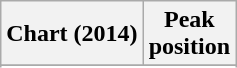<table class="wikitable sortable plainrowheaders">
<tr>
<th>Chart (2014)</th>
<th>Peak<br>position</th>
</tr>
<tr>
</tr>
<tr>
</tr>
<tr>
</tr>
<tr>
</tr>
<tr>
</tr>
</table>
